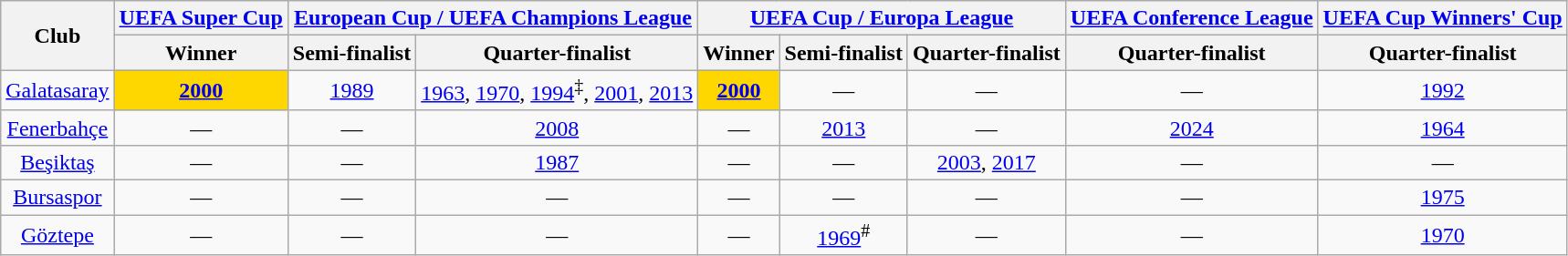<table class="wikitable">
<tr>
<th rowspan="2">Club</th>
<th><a href='#'>UEFA Super Cup</a></th>
<th colspan="2"><a href='#'>European Cup / UEFA Champions League</a></th>
<th colspan="3"><a href='#'>UEFA Cup / Europa League</a></th>
<th><a href='#'>UEFA Conference League</a></th>
<th><a href='#'>UEFA Cup Winners' Cup</a></th>
</tr>
<tr>
<th>Winner</th>
<th>Semi-finalist</th>
<th>Quarter-finalist</th>
<th>Winner</th>
<th>Semi-finalist</th>
<th>Quarter-finalist</th>
<th>Quarter-finalist</th>
<th>Quarter-finalist</th>
</tr>
<tr>
<td style="text-align:center"><a href='#'>Galatasaray</a></td>
<td bgcolor="Gold" style="text-align:center;"><a href='#'><strong>2000</strong></a></td>
<td style="text-align:center"><a href='#'>1989</a></td>
<td style="text-align:center"><a href='#'>1963</a>, <a href='#'>1970</a>, <a href='#'>1994</a><sup>‡</sup>, <a href='#'>2001</a>, <a href='#'>2013</a></td>
<td bgcolor="Gold" style="text-align:center;"><a href='#'><strong>2000</strong></a></td>
<td style="text-align:center">—</td>
<td style="text-align:center">—</td>
<td style="text-align:center">—</td>
<td style="text-align:center"><a href='#'>1992</a></td>
</tr>
<tr>
<td style="text-align:center"><a href='#'>Fenerbahçe</a></td>
<td style="text-align:center">—</td>
<td style="text-align:center">—</td>
<td style="text-align:center"><a href='#'>2008</a></td>
<td style="text-align:center">—</td>
<td style="text-align:center"><a href='#'>2013</a></td>
<td style="text-align:center">—</td>
<td style="text-align:center"><a href='#'>2024</a></td>
<td style="text-align:center"><a href='#'>1964</a></td>
</tr>
<tr>
<td style="text-align:center"><a href='#'>Beşiktaş</a></td>
<td style="text-align:center">—</td>
<td style="text-align:center">—</td>
<td style="text-align:center"><a href='#'>1987</a></td>
<td style="text-align:center">—</td>
<td style="text-align:center">—</td>
<td style="text-align:center"><a href='#'>2003</a>, <a href='#'>2017</a></td>
<td style="text-align:center">—</td>
<td style="text-align:center">—</td>
</tr>
<tr>
<td style="text-align:center"><a href='#'>Bursaspor</a></td>
<td style="text-align:center">—</td>
<td style="text-align:center">—</td>
<td style="text-align:center">—</td>
<td style="text-align:center">—</td>
<td style="text-align:center">—</td>
<td style="text-align:center">—</td>
<td style="text-align:center">—</td>
<td style="text-align:center"><a href='#'>1975</a></td>
</tr>
<tr>
<td style="text-align:center"><a href='#'>Göztepe</a></td>
<td style="text-align:center">—</td>
<td style="text-align:center">—</td>
<td style="text-align:center">—</td>
<td style="text-align:center">—</td>
<td style="text-align:center"><a href='#'>1969</a><sup>#</sup></td>
<td style="text-align:center">—</td>
<td style="text-align:center">—</td>
<td style="text-align:center"><a href='#'>1970</a></td>
</tr>
</table>
